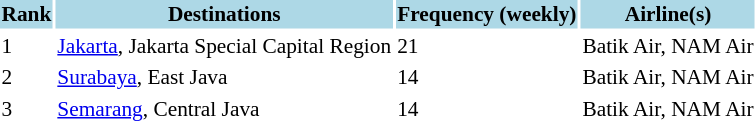<table class="sortable" style="font-size:89%; align=center;">
<tr style="background:lightblue;">
<th>Rank</th>
<th>Destinations</th>
<th>Frequency (weekly)</th>
<th>Airline(s)</th>
</tr>
<tr>
<td>1</td>
<td> <a href='#'>Jakarta</a>, Jakarta Special Capital Region</td>
<td>21</td>
<td>Batik Air, NAM Air</td>
</tr>
<tr>
<td>2</td>
<td> <a href='#'>Surabaya</a>, East Java</td>
<td>14</td>
<td>Batik Air, NAM Air</td>
</tr>
<tr>
<td>3</td>
<td> <a href='#'>Semarang</a>, Central Java</td>
<td>14</td>
<td>Batik Air, NAM Air</td>
</tr>
<tr>
</tr>
</table>
